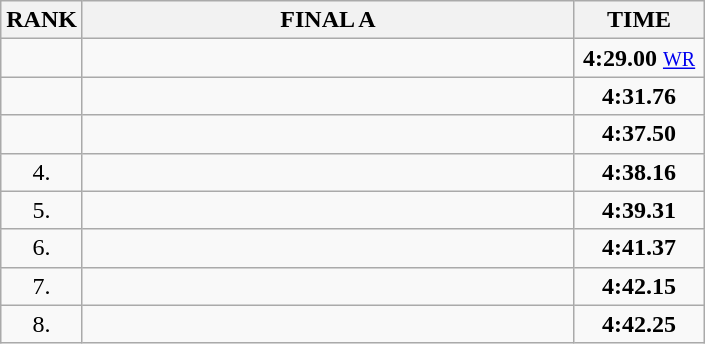<table class="wikitable">
<tr>
<th>RANK</th>
<th style="width: 20em">FINAL A</th>
<th style="width: 5em">TIME</th>
</tr>
<tr>
<td align="center"></td>
<td></td>
<td align="center"><strong>4:29.00</strong> <small><a href='#'>WR</a></small></td>
</tr>
<tr>
<td align="center"></td>
<td></td>
<td align="center"><strong>4:31.76</strong></td>
</tr>
<tr>
<td align="center"></td>
<td></td>
<td align="center"><strong>4:37.50</strong></td>
</tr>
<tr>
<td align="center">4.</td>
<td></td>
<td align="center"><strong>4:38.16</strong></td>
</tr>
<tr>
<td align="center">5.</td>
<td></td>
<td align="center"><strong>4:39.31</strong></td>
</tr>
<tr>
<td align="center">6.</td>
<td></td>
<td align="center"><strong>4:41.37</strong></td>
</tr>
<tr>
<td align="center">7.</td>
<td></td>
<td align="center"><strong>4:42.15</strong></td>
</tr>
<tr>
<td align="center">8.</td>
<td></td>
<td align="center"><strong>4:42.25</strong></td>
</tr>
</table>
